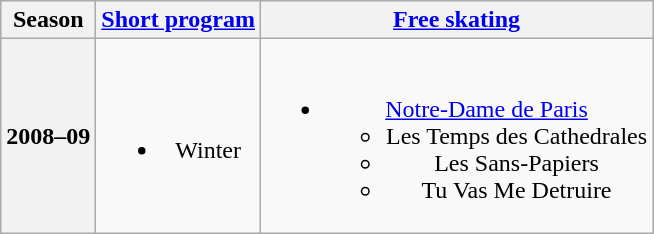<table class=wikitable style=text-align:center>
<tr>
<th>Season</th>
<th><a href='#'>Short program</a></th>
<th><a href='#'>Free skating</a></th>
</tr>
<tr>
<th>2008–09<br></th>
<td><br><ul><li>Winter <br></li></ul></td>
<td><br><ul><li><a href='#'>Notre-Dame de Paris</a> <br><ul><li>Les Temps des Cathedrales</li><li>Les Sans-Papiers</li><li>Tu Vas Me Detruire</li></ul></li></ul></td>
</tr>
</table>
